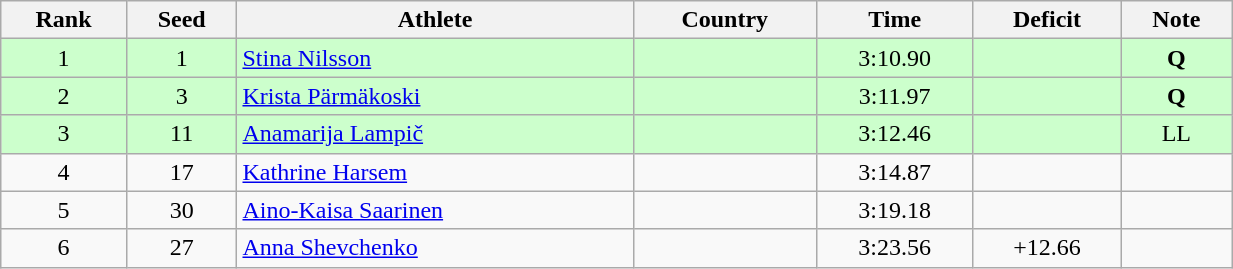<table class="wikitable sortable" style="text-align:center" width=65%>
<tr>
<th>Rank</th>
<th>Seed</th>
<th>Athlete</th>
<th>Country</th>
<th>Time</th>
<th>Deficit</th>
<th>Note</th>
</tr>
<tr bgcolor="#ccffcc">
<td>1</td>
<td>1</td>
<td align="left"><a href='#'>Stina Nilsson</a></td>
<td align="left"></td>
<td>3:10.90</td>
<td></td>
<td><strong>Q</strong></td>
</tr>
<tr bgcolor="#ccffcc">
<td>2</td>
<td>3</td>
<td align="left"><a href='#'>Krista Pärmäkoski</a></td>
<td align="left"></td>
<td>3:11.97</td>
<td></td>
<td><strong>Q</strong></td>
</tr>
<tr bgcolor="#ccffcc">
<td>3</td>
<td>11</td>
<td align="left"><a href='#'>Anamarija Lampič</a></td>
<td align="left"></td>
<td>3:12.46</td>
<td></td>
<td>LL</td>
</tr>
<tr>
<td>4</td>
<td>17</td>
<td align="left"><a href='#'>Kathrine Harsem</a></td>
<td align="left"></td>
<td>3:14.87</td>
<td></td>
<td></td>
</tr>
<tr>
<td>5</td>
<td>30</td>
<td align="left"><a href='#'>Aino-Kaisa Saarinen</a></td>
<td align="left"></td>
<td>3:19.18</td>
<td></td>
<td></td>
</tr>
<tr>
<td>6</td>
<td>27</td>
<td align="left"><a href='#'>Anna Shevchenko</a></td>
<td align="left"></td>
<td>3:23.56</td>
<td>+12.66</td>
<td></td>
</tr>
</table>
